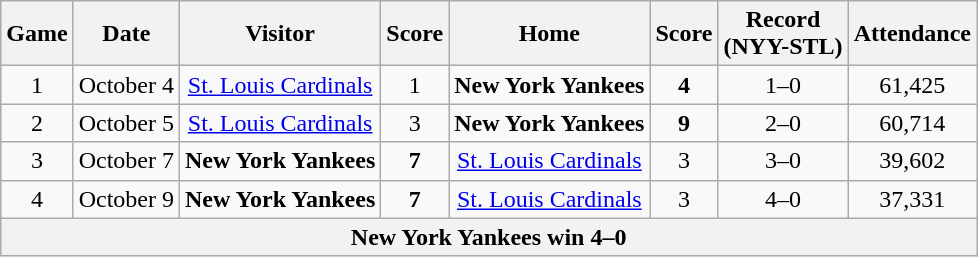<table class="wikitable">
<tr>
<th>Game</th>
<th>Date</th>
<th>Visitor</th>
<th>Score</th>
<th>Home</th>
<th>Score</th>
<th>Record<br>(NYY-STL)</th>
<th>Attendance</th>
</tr>
<tr>
<td align = center>1</td>
<td>October 4</td>
<td align = center><a href='#'>St. Louis Cardinals</a></td>
<td align = center>1</td>
<td align = center><strong>New York Yankees</strong></td>
<td align = center><strong>4</strong></td>
<td align = center>1–0</td>
<td align = center>61,425</td>
</tr>
<tr>
<td align = center>2</td>
<td>October 5</td>
<td align = center><a href='#'>St. Louis Cardinals</a></td>
<td align = center>3</td>
<td align = center><strong>New York Yankees</strong></td>
<td align = center><strong>9</strong></td>
<td align = center>2–0</td>
<td align = center>60,714</td>
</tr>
<tr>
<td align = center>3</td>
<td>October 7</td>
<td align = center><strong>New York Yankees</strong></td>
<td align = center><strong>7</strong></td>
<td align = center><a href='#'>St. Louis Cardinals</a></td>
<td align = center>3</td>
<td align = center>3–0</td>
<td align = center>39,602</td>
</tr>
<tr>
<td align = center>4</td>
<td>October 9</td>
<td align = center><strong>New York Yankees</strong></td>
<td align = center><strong>7</strong></td>
<td align = center><a href='#'>St. Louis Cardinals</a></td>
<td align = center>3</td>
<td align = center>4–0</td>
<td align = center>37,331</td>
</tr>
<tr>
<th colspan="9">New York Yankees win 4–0</th>
</tr>
</table>
